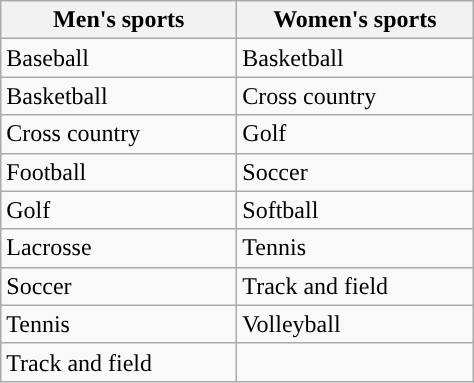<table class="wikitable sortable"; style= "text-align: ">
<tr>
<th width=150px>Men's sports</th>
<th width=150px>Women's sports</th>
</tr>
<tr>
<td>Baseball</td>
<td>Basketball</td>
</tr>
<tr>
<td>Basketball</td>
<td>Cross country</td>
</tr>
<tr>
<td>Cross country</td>
<td>Golf</td>
</tr>
<tr>
<td>Football</td>
<td>Soccer</td>
</tr>
<tr>
<td>Golf</td>
<td>Softball</td>
</tr>
<tr>
<td>Lacrosse</td>
<td>Tennis</td>
</tr>
<tr>
<td>Soccer</td>
<td>Track and field</td>
</tr>
<tr>
<td>Tennis</td>
<td>Volleyball</td>
</tr>
<tr>
<td>Track and field</td>
<td></td>
</tr>
</table>
